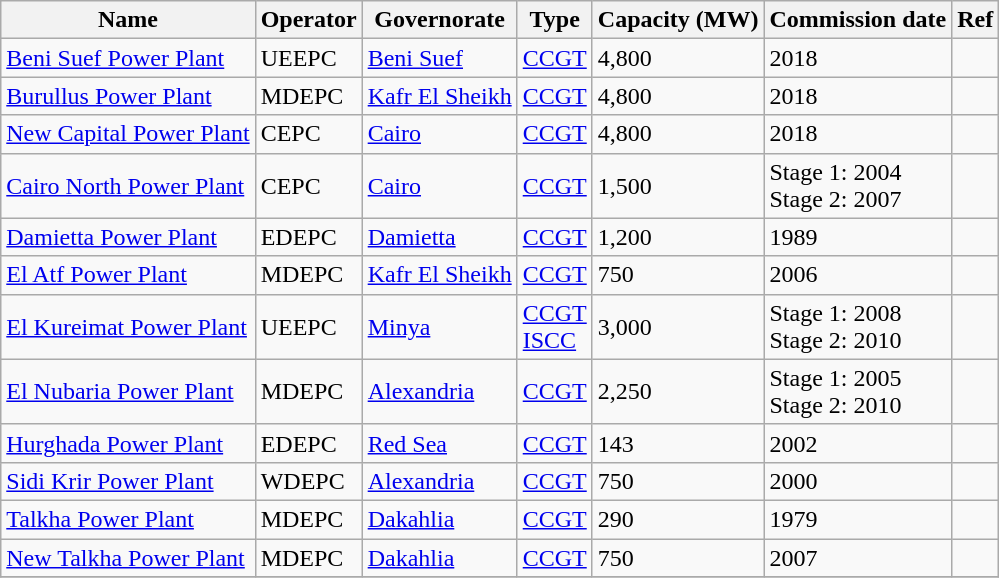<table class="wikitable sortable">
<tr>
<th>Name</th>
<th>Operator</th>
<th>Governorate</th>
<th>Type</th>
<th>Capacity (MW)</th>
<th>Commission date</th>
<th>Ref</th>
</tr>
<tr>
<td><a href='#'>Beni Suef Power Plant</a></td>
<td>UEEPC</td>
<td><a href='#'>Beni Suef</a></td>
<td><a href='#'>CCGT</a></td>
<td>4,800</td>
<td>2018</td>
<td></td>
</tr>
<tr>
<td><a href='#'>Burullus Power Plant</a></td>
<td>MDEPC</td>
<td><a href='#'>Kafr El Sheikh</a></td>
<td><a href='#'>CCGT</a></td>
<td>4,800</td>
<td>2018</td>
<td></td>
</tr>
<tr>
<td><a href='#'>New Capital Power Plant</a></td>
<td>CEPC </td>
<td><a href='#'>Cairo</a></td>
<td><a href='#'>CCGT</a></td>
<td>4,800</td>
<td>2018</td>
<td></td>
</tr>
<tr>
<td><a href='#'>Cairo North Power Plant</a></td>
<td>CEPC</td>
<td><a href='#'>Cairo</a></td>
<td><a href='#'>CCGT</a></td>
<td>1,500</td>
<td>Stage 1: 2004<br>Stage 2: 2007</td>
<td></td>
</tr>
<tr>
<td><a href='#'>Damietta Power Plant</a></td>
<td>EDEPC</td>
<td><a href='#'>Damietta</a></td>
<td><a href='#'>CCGT</a></td>
<td>1,200</td>
<td>1989</td>
<td></td>
</tr>
<tr>
<td><a href='#'>El Atf Power Plant</a></td>
<td>MDEPC</td>
<td><a href='#'>Kafr El Sheikh</a></td>
<td><a href='#'>CCGT</a></td>
<td>750</td>
<td>2006</td>
<td></td>
</tr>
<tr>
<td><a href='#'>El Kureimat Power Plant</a></td>
<td>UEEPC</td>
<td><a href='#'>Minya</a></td>
<td><a href='#'>CCGT</a><br><a href='#'>ISCC</a></td>
<td>3,000</td>
<td>Stage 1: 2008<br>Stage 2: 2010</td>
<td></td>
</tr>
<tr>
<td><a href='#'>El Nubaria Power Plant</a></td>
<td>MDEPC</td>
<td><a href='#'>Alexandria</a></td>
<td><a href='#'>CCGT</a></td>
<td>2,250</td>
<td>Stage 1: 2005<br>Stage 2: 2010</td>
<td></td>
</tr>
<tr>
<td><a href='#'>Hurghada Power Plant</a></td>
<td>EDEPC</td>
<td><a href='#'>Red Sea</a></td>
<td><a href='#'>CCGT</a></td>
<td>143</td>
<td>2002</td>
<td></td>
</tr>
<tr>
<td><a href='#'>Sidi Krir Power Plant</a></td>
<td>WDEPC</td>
<td><a href='#'>Alexandria</a></td>
<td><a href='#'>CCGT</a></td>
<td>750</td>
<td>2000</td>
<td></td>
</tr>
<tr>
<td><a href='#'>Talkha Power Plant</a></td>
<td>MDEPC</td>
<td><a href='#'>Dakahlia</a></td>
<td><a href='#'>CCGT</a></td>
<td>290</td>
<td>1979</td>
<td></td>
</tr>
<tr>
<td><a href='#'>New Talkha Power Plant</a></td>
<td>MDEPC</td>
<td><a href='#'>Dakahlia</a></td>
<td><a href='#'>CCGT</a></td>
<td>750</td>
<td>2007</td>
<td></td>
</tr>
<tr>
</tr>
</table>
